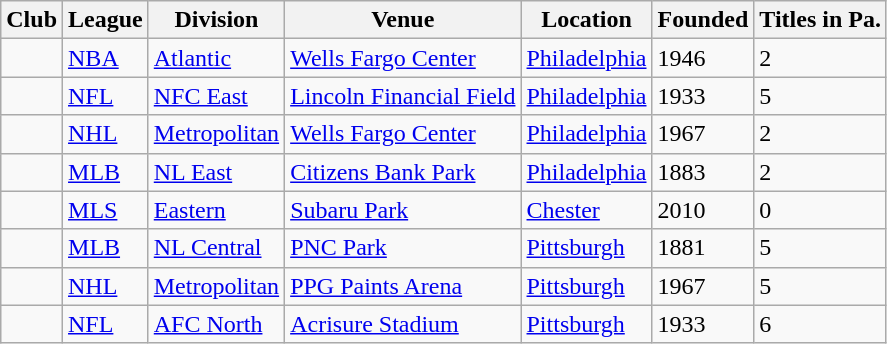<table class="wikitable sortable">
<tr>
<th scope="col">Club</th>
<th scope="col">League</th>
<th scope="col">Division</th>
<th scope="col">Venue</th>
<th scope="col">Location</th>
<th scope="col">Founded</th>
<th scope="col">Titles in Pa.</th>
</tr>
<tr>
<td></td>
<td><a href='#'>NBA</a></td>
<td><a href='#'>Atlantic</a></td>
<td><a href='#'>Wells Fargo Center</a></td>
<td><a href='#'>Philadelphia</a></td>
<td>1946</td>
<td>2</td>
</tr>
<tr>
<td></td>
<td><a href='#'>NFL</a></td>
<td><a href='#'>NFC East</a></td>
<td><a href='#'>Lincoln Financial Field</a></td>
<td><a href='#'>Philadelphia</a></td>
<td>1933</td>
<td>5</td>
</tr>
<tr>
<td></td>
<td><a href='#'>NHL</a></td>
<td><a href='#'>Metropolitan</a></td>
<td><a href='#'>Wells Fargo Center</a></td>
<td><a href='#'>Philadelphia</a></td>
<td>1967</td>
<td>2</td>
</tr>
<tr>
<td></td>
<td><a href='#'>MLB</a></td>
<td><a href='#'>NL East</a></td>
<td><a href='#'>Citizens Bank Park</a></td>
<td><a href='#'>Philadelphia</a></td>
<td>1883</td>
<td>2</td>
</tr>
<tr>
<td></td>
<td><a href='#'>MLS</a></td>
<td><a href='#'>Eastern</a></td>
<td><a href='#'>Subaru Park</a></td>
<td><a href='#'>Chester</a></td>
<td>2010</td>
<td>0</td>
</tr>
<tr>
<td></td>
<td><a href='#'>MLB</a></td>
<td><a href='#'>NL Central</a></td>
<td><a href='#'>PNC Park</a></td>
<td><a href='#'>Pittsburgh</a></td>
<td>1881</td>
<td>5</td>
</tr>
<tr>
<td></td>
<td><a href='#'>NHL</a></td>
<td><a href='#'>Metropolitan</a></td>
<td><a href='#'>PPG Paints Arena</a></td>
<td><a href='#'>Pittsburgh</a></td>
<td>1967</td>
<td>5</td>
</tr>
<tr>
<td></td>
<td><a href='#'>NFL</a></td>
<td><a href='#'>AFC North</a></td>
<td><a href='#'>Acrisure Stadium</a></td>
<td><a href='#'>Pittsburgh</a></td>
<td>1933</td>
<td>6</td>
</tr>
</table>
